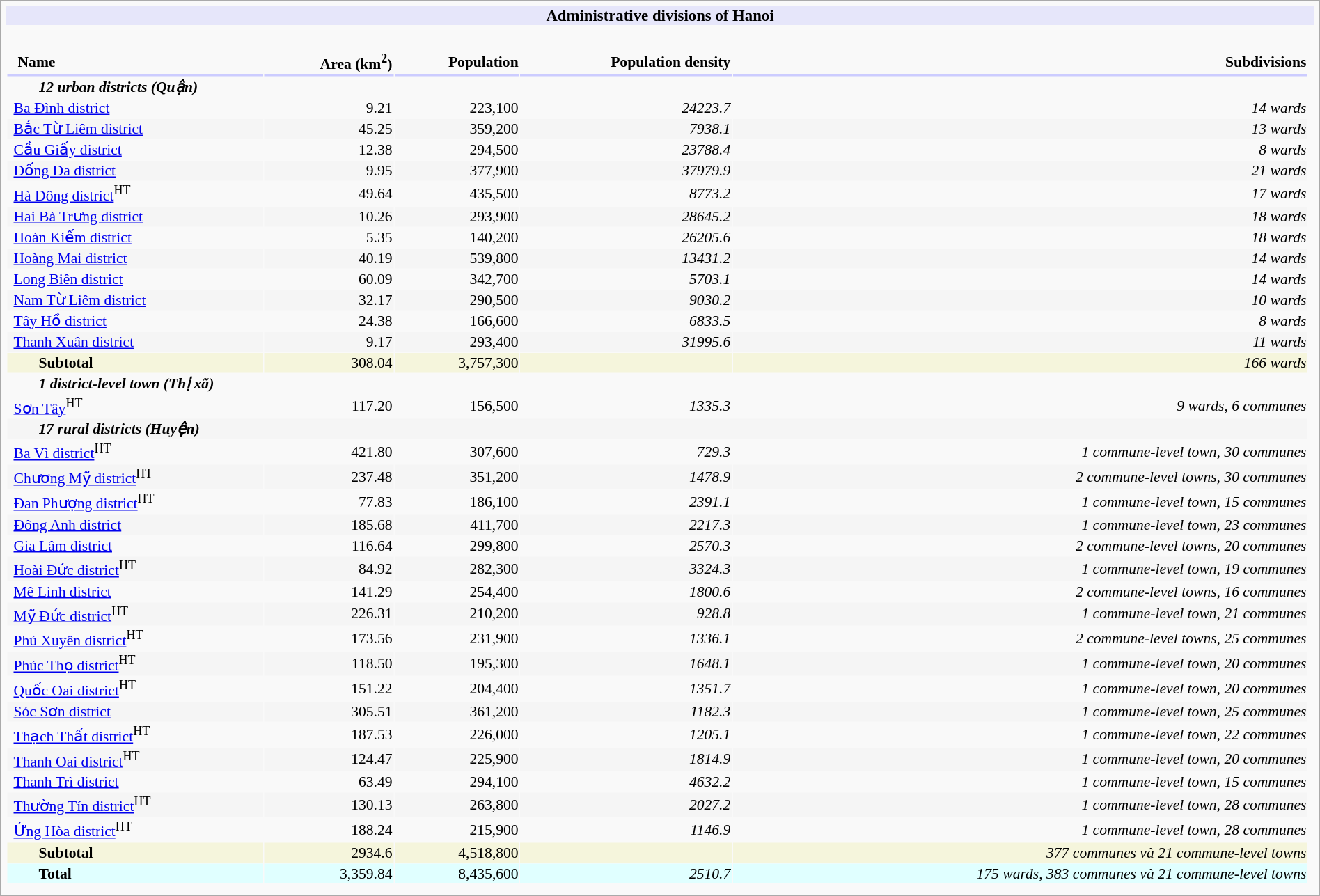<table cellpadding="0" cellspacing="5"  style="margin:auto; width:100%; background:#f9f9f9; border:1px #aaa solid; margin-top:16px;">
<tr>
<th colspan="2" style="background:lavender; font-size:95%;">Administrative divisions of Hanoi</th>
</tr>
<tr>
<td style="vertical-align:top; width:100%; background:#f9f9f9;"><br><table class="sortable" cellpadding="1" cellspacing="1"  style="background:#f9f9f9; font-size:90%; text-align:right; width:100%;">
<tr>
<th style="text-align:left; border-bottom:2px solid #ccf; padding-left:10px; white-space:nowrap;">Name</th>
<th style="border-bottom:2px solid #ccf;">Area (km<sup>2</sup>)</th>
<th style="border-bottom:2px solid #ccf;">Population</th>
<th style="border-bottom:2px solid #ccf;">Population density</th>
<th style="border-bottom:2px solid #ccf;">Subdivisions</th>
</tr>
<tr>
<td colspan="5" style="text-align:left; padding-left:30px;"><strong><em>12 urban districts (Quận)</em></strong></td>
</tr>
<tr>
<td style="text-align:left; padding-left:6px; white-space:nowrap;"><a href='#'>Ba Đình district</a></td>
<td>9.21</td>
<td>223,100</td>
<td><em>24223.7</em></td>
<td><em>14 wards</em></td>
</tr>
<tr style="background:#f5f5f5;">
<td style="text-align:left; padding-left:6px; white-space:nowrap;"><a href='#'>Bắc Từ Liêm district</a></td>
<td>45.25</td>
<td>359,200</td>
<td><em>7938.1</em></td>
<td><em>13 wards</em></td>
</tr>
<tr>
<td style="text-align:left; padding-left:6px; white-space:nowrap;"><a href='#'>Cầu Giấy district</a></td>
<td>12.38</td>
<td>294,500</td>
<td><em>23788.4</em></td>
<td><em>8 wards</em></td>
</tr>
<tr style="background:#f5f5f5;">
<td style="text-align:left; padding-left:6px; white-space:nowrap;"><a href='#'>Đống Đa district</a></td>
<td>9.95</td>
<td>377,900</td>
<td><em>37979.9</em></td>
<td><em>21 wards</em></td>
</tr>
<tr>
<td style="text-align:left; padding-left:6px; white-space:nowrap;"><a href='#'>Hà Đông district</a><sup>HT</sup></td>
<td>49.64</td>
<td>435,500</td>
<td><em>8773.2</em></td>
<td><em>17 wards</em></td>
</tr>
<tr style="background:#f5f5f5;">
<td style="text-align:left; padding-left:6px; white-space:nowrap;"><a href='#'>Hai Bà Trưng district</a></td>
<td>10.26</td>
<td>293,900</td>
<td><em>28645.2</em></td>
<td><em>18 wards</em></td>
</tr>
<tr>
<td style="text-align:left; padding-left:6px; white-space:nowrap;"><a href='#'>Hoàn Kiếm district</a></td>
<td>5.35</td>
<td>140,200</td>
<td><em>26205.6</em></td>
<td><em>18 wards</em></td>
</tr>
<tr style="background:#f5f5f5;">
<td style="text-align:left; padding-left:6px; white-space:nowrap;"><a href='#'>Hoàng Mai district</a></td>
<td>40.19</td>
<td>539,800</td>
<td><em>13431.2</em></td>
<td><em>14 wards</em></td>
</tr>
<tr>
<td style="text-align:left; padding-left:6px; white-space:nowrap;"><a href='#'>Long Biên district</a></td>
<td>60.09</td>
<td>342,700</td>
<td><em>5703.1</em></td>
<td><em>14 wards</em></td>
</tr>
<tr style="background:#f5f5f5;">
<td style="text-align:left; padding-left:6px; white-space:nowrap;"><a href='#'>Nam Từ Liêm district</a></td>
<td>32.17</td>
<td>290,500</td>
<td><em>9030.2</em></td>
<td><em>10 wards</em></td>
</tr>
<tr>
<td style="text-align:left; padding-left:6px; white-space:nowrap;"><a href='#'>Tây Hồ district</a></td>
<td>24.38</td>
<td>166,600</td>
<td><em>6833.5</em></td>
<td><em>8 wards</em></td>
</tr>
<tr style="background:#f5f5f5;">
<td style="text-align:left; padding-left:6px; white-space:nowrap;"><a href='#'>Thanh Xuân district</a></td>
<td>9.17</td>
<td>293,400</td>
<td><em>31995.6</em></td>
<td><em>11 wards</em></td>
</tr>
<tr style="background:beige;">
<td style="text-align:left; padding-left:30px; white-space:nowrap;"><strong>Subtotal</strong></td>
<td>308.04</td>
<td>3,757,300</td>
<td><em></em></td>
<td><em>166 wards</em></td>
</tr>
<tr>
<td colspan="5" style="text-align:left; padding-left:30px;"><strong><em>1 district-level town (Thị xã)</em></strong></td>
</tr>
<tr>
<td style="text-align:left; padding-left:6px; white-space:nowrap;"><a href='#'>Sơn Tây</a><sup>HT</sup></td>
<td>117.20</td>
<td>156,500</td>
<td><em>1335.3</em></td>
<td><em>9 wards, 6 communes</em></td>
</tr>
<tr style="background:#f5f5f5;">
<td colspan="5" style="text-align:left; padding-left:30px;"><strong><em>17 rural districts (Huyện)</em></strong></td>
</tr>
<tr>
<td style="text-align:left; padding-left:6px; white-space:nowrap;"><a href='#'>Ba Vì district</a><sup>HT</sup></td>
<td>421.80</td>
<td>307,600</td>
<td><em>729.3</em></td>
<td><em>1 commune-level town, 30 communes</em></td>
</tr>
<tr style="background:#f5f5f5;">
<td style="text-align:left; padding-left:6px; white-space:nowrap;"><a href='#'>Chương Mỹ district</a><sup>HT</sup></td>
<td>237.48</td>
<td>351,200</td>
<td><em>1478.9</em></td>
<td><em>2 commune-level towns, 30 communes</em></td>
</tr>
<tr>
<td style="text-align:left; padding-left:6px; white-space:nowrap;"><a href='#'>Đan Phượng district</a><sup>HT</sup></td>
<td>77.83</td>
<td>186,100</td>
<td><em>2391.1</em></td>
<td><em>1 commune-level town, 15 communes</em></td>
</tr>
<tr style="background:#f5f5f5;">
<td style="text-align:left; padding-left:6px; white-space:nowrap;"><a href='#'>Đông Anh district</a></td>
<td>185.68</td>
<td>411,700</td>
<td><em>2217.3</em></td>
<td><em>1 commune-level town, 23 communes</em></td>
</tr>
<tr>
<td style="text-align:left; padding-left:6px; white-space:nowrap;"><a href='#'>Gia Lâm district</a></td>
<td>116.64</td>
<td>299,800</td>
<td><em>2570.3</em></td>
<td><em>2 commune-level towns, 20 communes</em></td>
</tr>
<tr style="background:#f5f5f5;">
<td style="text-align:left; padding-left:6px; white-space:nowrap;"><a href='#'>Hoài Đức district</a><sup>HT</sup></td>
<td>84.92</td>
<td>282,300</td>
<td><em>3324.3</em></td>
<td><em>1 commune-level town, 19 communes</em></td>
</tr>
<tr>
<td style="text-align:left; padding-left:6px; white-space:nowrap;"><a href='#'>Mê Linh district</a></td>
<td>141.29</td>
<td>254,400</td>
<td><em>1800.6</em></td>
<td><em>2 commune-level towns, 16 communes</em></td>
</tr>
<tr style="background:#f5f5f5;">
<td style="text-align:left; padding-left:6px; white-space:nowrap;"><a href='#'>Mỹ Đức district</a><sup>HT</sup></td>
<td>226.31</td>
<td>210,200</td>
<td><em>928.8</em></td>
<td><em>1 commune-level town, 21 communes</em></td>
</tr>
<tr>
<td style="text-align:left; padding-left:6px; white-space:nowrap;"><a href='#'>Phú Xuyên district</a><sup>HT</sup></td>
<td>173.56</td>
<td>231,900</td>
<td><em>1336.1</em></td>
<td><em>2 commune-level towns, 25 communes</em></td>
</tr>
<tr style="background:#f5f5f5;">
<td style="text-align:left; padding-left:6px; white-space:nowrap;"><a href='#'>Phúc Thọ district</a><sup>HT</sup></td>
<td>118.50</td>
<td>195,300</td>
<td><em>1648.1</em></td>
<td><em>1 commune-level town, 20 communes</em></td>
</tr>
<tr>
<td style="text-align:left; padding-left:6px; white-space:nowrap;"><a href='#'>Quốc Oai district</a><sup>HT</sup></td>
<td>151.22</td>
<td>204,400</td>
<td><em>1351.7</em></td>
<td><em>1 commune-level town, 20 communes</em></td>
</tr>
<tr style="background:#f5f5f5;">
<td style="text-align:left; padding-left:6px; white-space:nowrap;"><a href='#'>Sóc Sơn district</a></td>
<td>305.51</td>
<td>361,200</td>
<td><em>1182.3</em></td>
<td><em>1 commune-level town, 25 communes</em></td>
</tr>
<tr>
<td style="text-align:left; padding-left:6px; white-space:nowrap;"><a href='#'>Thạch Thất district</a><sup>HT</sup></td>
<td>187.53</td>
<td>226,000</td>
<td><em>1205.1</em></td>
<td><em>1 commune-level town, 22 communes</em></td>
</tr>
<tr style="background:#f5f5f5;">
<td style="text-align:left; padding-left:6px; white-space:nowrap;"><a href='#'>Thanh Oai district</a><sup>HT</sup></td>
<td>124.47</td>
<td>225,900</td>
<td><em>1814.9</em></td>
<td><em>1 commune-level town, 20 communes</em></td>
</tr>
<tr>
<td style="text-align:left; padding-left:6px; white-space:nowrap;"><a href='#'>Thanh Trì district</a></td>
<td>63.49</td>
<td>294,100</td>
<td><em>4632.2</em></td>
<td><em>1 commune-level town, 15 communes</em></td>
</tr>
<tr style="background:#f5f5f5;">
<td style="text-align:left; padding-left:6px; white-space:nowrap;"><a href='#'>Thường Tín district</a><sup>HT</sup></td>
<td>130.13</td>
<td>263,800</td>
<td><em>2027.2</em></td>
<td><em>1 commune-level town, 28 communes</em></td>
</tr>
<tr>
<td style="text-align:left; padding-left:6px; white-space:nowrap;"><a href='#'>Ứng Hòa district</a><sup>HT</sup></td>
<td>188.24</td>
<td>215,900</td>
<td><em>1146.9</em></td>
<td><em>1 commune-level town, 28 communes</em></td>
</tr>
<tr style="background:beige;">
<td style="text-align:left; padding-left:30px; white-space:nowrap;"><strong>Subtotal</strong></td>
<td>2934.6</td>
<td>4,518,800</td>
<td><em></em></td>
<td><em>377 communes và 21 commune-level towns</em></td>
</tr>
<tr style="background:#e0ffff;">
<td style="text-align:left; padding-left:30px; white-space:nowrap;"><strong>Total</strong></td>
<td>3,359.84</td>
<td>8,435,600</td>
<td><em>2510.7</em></td>
<td><em>175 wards, 383 communes và 21 commune-level towns</em></td>
</tr>
</table>
</td>
<td style="vertical-align:top; background:#f9f9f9; font-size:90%;"></td>
</tr>
<tr>
<td colspan="4"></td>
</tr>
</table>
